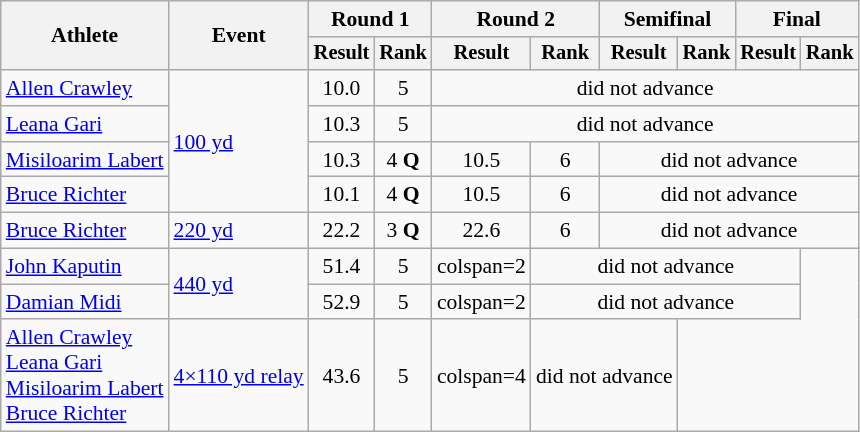<table class=wikitable style=font-size:90%>
<tr>
<th rowspan=2>Athlete</th>
<th rowspan=2>Event</th>
<th colspan=2>Round 1</th>
<th colspan=2>Round 2</th>
<th colspan=2>Semifinal</th>
<th colspan=2>Final</th>
</tr>
<tr style=font-size:95%>
<th>Result</th>
<th>Rank</th>
<th>Result</th>
<th>Rank</th>
<th>Result</th>
<th>Rank</th>
<th>Result</th>
<th>Rank</th>
</tr>
<tr align=center>
<td align=left><a href='#'>Allen Crawley</a></td>
<td align=left rowspan=4><a href='#'>100 yd</a></td>
<td>10.0</td>
<td>5</td>
<td colspan=6>did not advance</td>
</tr>
<tr align=center>
<td align=left><a href='#'>Leana Gari</a></td>
<td>10.3</td>
<td>5</td>
<td colspan=6>did not advance</td>
</tr>
<tr align=center>
<td align=left><a href='#'>Misiloarim Labert</a></td>
<td>10.3</td>
<td>4 <strong>Q</strong></td>
<td>10.5</td>
<td>6</td>
<td colspan=4>did not advance</td>
</tr>
<tr align=center>
<td align=left><a href='#'>Bruce Richter</a></td>
<td>10.1</td>
<td>4 <strong>Q</strong></td>
<td>10.5</td>
<td>6</td>
<td colspan=4>did not advance</td>
</tr>
<tr align=center>
<td align=left><a href='#'>Bruce Richter</a></td>
<td align=left><a href='#'>220 yd</a></td>
<td>22.2</td>
<td>3 <strong>Q</strong></td>
<td>22.6</td>
<td>6</td>
<td colspan=4>did not advance</td>
</tr>
<tr align=center>
<td align=left><a href='#'>John Kaputin</a></td>
<td align=left rowspan=2><a href='#'>440 yd</a></td>
<td>51.4</td>
<td>5</td>
<td>colspan=2 </td>
<td colspan=4>did not advance</td>
</tr>
<tr align=center>
<td align=left><a href='#'>Damian Midi</a></td>
<td>52.9</td>
<td>5</td>
<td>colspan=2 </td>
<td colspan=4>did not advance</td>
</tr>
<tr align=center>
<td align=left><a href='#'>Allen Crawley</a><br><a href='#'>Leana Gari</a><br><a href='#'>Misiloarim Labert</a><br><a href='#'>Bruce Richter</a></td>
<td align=left><a href='#'>4×110 yd relay</a></td>
<td>43.6</td>
<td>5</td>
<td>colspan=4 </td>
<td colspan=2>did not advance</td>
</tr>
</table>
